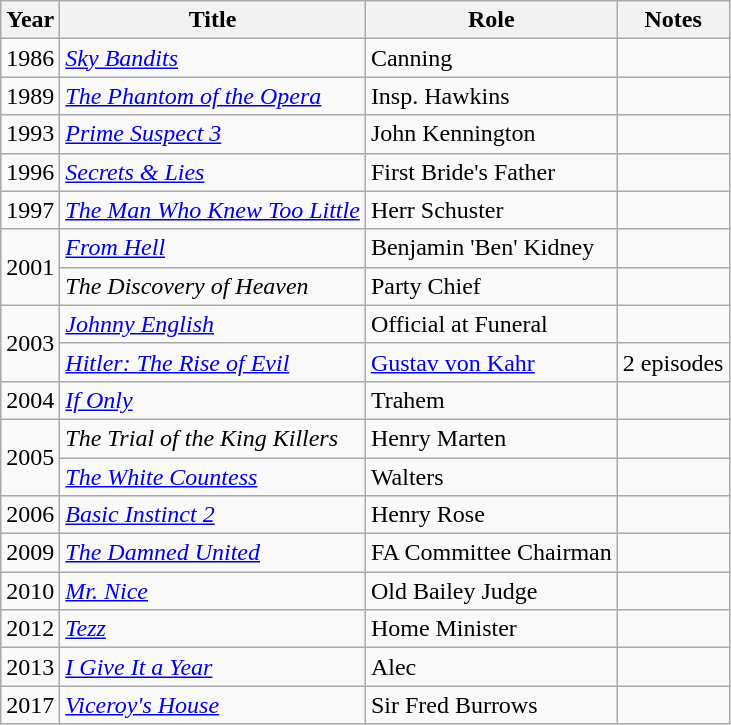<table class="wikitable">
<tr>
<th>Year</th>
<th>Title</th>
<th>Role</th>
<th>Notes</th>
</tr>
<tr>
<td>1986</td>
<td><em><a href='#'>Sky Bandits</a></em></td>
<td>Canning</td>
<td></td>
</tr>
<tr>
<td>1989</td>
<td><em><a href='#'>The Phantom of the Opera</a></em></td>
<td>Insp. Hawkins</td>
<td></td>
</tr>
<tr>
<td>1993</td>
<td><em><a href='#'>Prime Suspect 3</a></em></td>
<td>John Kennington</td>
<td></td>
</tr>
<tr>
<td>1996</td>
<td><em><a href='#'>Secrets & Lies</a></em></td>
<td>First Bride's Father</td>
<td></td>
</tr>
<tr>
<td>1997</td>
<td><em><a href='#'>The Man Who Knew Too Little</a></em></td>
<td>Herr Schuster</td>
<td></td>
</tr>
<tr>
<td rowspan=2>2001</td>
<td><em><a href='#'>From Hell</a></em></td>
<td>Benjamin 'Ben' Kidney</td>
<td></td>
</tr>
<tr>
<td><em>The Discovery of Heaven</em></td>
<td>Party Chief</td>
<td></td>
</tr>
<tr>
<td rowspan=2>2003</td>
<td><em><a href='#'>Johnny English</a></em></td>
<td>Official at Funeral</td>
<td></td>
</tr>
<tr>
<td><em><a href='#'>Hitler: The Rise of Evil</a></em></td>
<td><a href='#'>Gustav von Kahr</a></td>
<td>2 episodes</td>
</tr>
<tr>
<td>2004</td>
<td><em><a href='#'>If Only</a></em></td>
<td>Trahem</td>
<td></td>
</tr>
<tr>
<td rowspan=2>2005</td>
<td><em>The Trial of the King Killers</em></td>
<td>Henry Marten</td>
<td></td>
</tr>
<tr>
<td><em><a href='#'>The White Countess</a></em></td>
<td>Walters</td>
<td></td>
</tr>
<tr>
<td>2006</td>
<td><em><a href='#'>Basic Instinct 2</a></em></td>
<td>Henry Rose</td>
<td></td>
</tr>
<tr>
<td>2009</td>
<td><em><a href='#'>The Damned United</a></em></td>
<td>FA Committee Chairman</td>
<td></td>
</tr>
<tr>
<td>2010</td>
<td><em><a href='#'>Mr. Nice</a></em></td>
<td>Old Bailey Judge</td>
<td></td>
</tr>
<tr>
<td>2012</td>
<td><em><a href='#'>Tezz</a></em></td>
<td>Home Minister</td>
<td></td>
</tr>
<tr>
<td>2013</td>
<td><em><a href='#'>I Give It a Year</a></em></td>
<td>Alec</td>
<td></td>
</tr>
<tr>
<td>2017</td>
<td><em><a href='#'>Viceroy's House</a></em></td>
<td>Sir Fred Burrows</td>
<td></td>
</tr>
</table>
